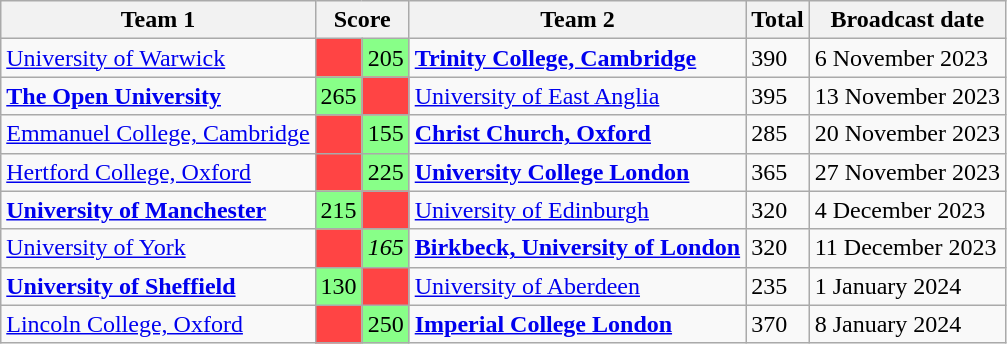<table class="wikitable">
<tr>
<th>Team 1</th>
<th colspan="2">Score</th>
<th>Team 2</th>
<th>Total</th>
<th>Broadcast date</th>
</tr>
<tr>
<td><a href='#'>University of Warwick</a></td>
<td style="background:#f44;"></td>
<td style="background:#88ff88">205</td>
<td><strong><a href='#'>Trinity College, Cambridge</a></strong></td>
<td>390</td>
<td>6 November 2023</td>
</tr>
<tr>
<td><strong><a href='#'>The Open University</a></strong></td>
<td style="background:#88ff88">265</td>
<td style="background:#f44;"></td>
<td><a href='#'>University of East Anglia</a></td>
<td>395</td>
<td>13 November 2023</td>
</tr>
<tr>
<td><a href='#'>Emmanuel College, Cambridge</a></td>
<td style="background:#f44;"></td>
<td style="background:#88ff88">155</td>
<td><strong><a href='#'>Christ Church, Oxford</a></strong></td>
<td>285</td>
<td>20 November 2023</td>
</tr>
<tr>
<td><a href='#'>Hertford College, Oxford</a></td>
<td style="background:#f44;"></td>
<td style="background:#88ff88">225</td>
<td><strong><a href='#'>University College London</a></strong></td>
<td>365</td>
<td>27 November 2023</td>
</tr>
<tr>
<td><strong><a href='#'>University of Manchester</a></strong></td>
<td style="background:#88ff88">215</td>
<td style="background:#f44;"></td>
<td><a href='#'>University of Edinburgh</a></td>
<td>320</td>
<td>4 December 2023</td>
</tr>
<tr>
<td><a href='#'>University of York</a></td>
<td style="background:#f44;"></td>
<td style="background:#88ff88"><em>165</em></td>
<td><strong><a href='#'>Birkbeck, University of London</a></strong></td>
<td>320</td>
<td>11 December 2023</td>
</tr>
<tr>
<td><strong><a href='#'>University of Sheffield</a></strong></td>
<td style="background:#88ff88">130</td>
<td style="background:#f44;"></td>
<td><a href='#'>University of Aberdeen</a></td>
<td>235</td>
<td>1 January 2024</td>
</tr>
<tr>
<td><a href='#'>Lincoln College, Oxford</a></td>
<td style="background:#f44;"></td>
<td style="background:#88ff88">250</td>
<td><strong><a href='#'>Imperial College London</a></strong></td>
<td>370</td>
<td>8 January 2024</td>
</tr>
</table>
